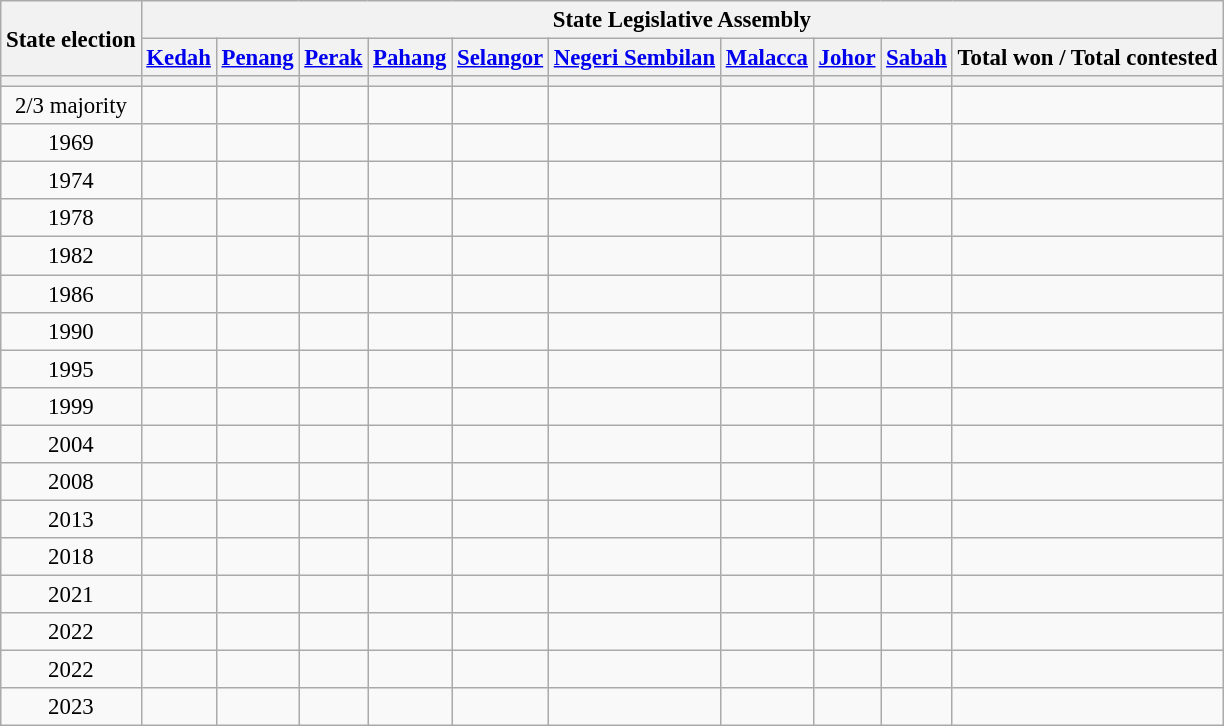<table class="wikitable sortable" style="text-align:center; font-size:95%">
<tr>
<th rowspan="2">State election</th>
<th colspan="10">State Legislative Assembly</th>
</tr>
<tr>
<th><a href='#'>Kedah</a></th>
<th><a href='#'>Penang</a></th>
<th><a href='#'>Perak</a></th>
<th><a href='#'>Pahang</a></th>
<th><a href='#'>Selangor</a></th>
<th><a href='#'>Negeri Sembilan</a></th>
<th><a href='#'>Malacca</a></th>
<th><a href='#'>Johor</a></th>
<th><a href='#'>Sabah</a></th>
<th>Total won / Total contested</th>
</tr>
<tr>
<th></th>
<th></th>
<th></th>
<th></th>
<th></th>
<th></th>
<th></th>
<th></th>
<th></th>
<th></th>
<th></th>
</tr>
<tr>
<td>2/3 majority</td>
<td></td>
<td></td>
<td></td>
<td></td>
<td></td>
<td></td>
<td></td>
<td></td>
<td></td>
<td></td>
</tr>
<tr>
<td>1969</td>
<td></td>
<td></td>
<td></td>
<td></td>
<td></td>
<td></td>
<td></td>
<td></td>
<td></td>
<td></td>
</tr>
<tr>
<td>1974</td>
<td></td>
<td></td>
<td></td>
<td></td>
<td></td>
<td></td>
<td></td>
<td></td>
<td></td>
<td></td>
</tr>
<tr>
<td>1978</td>
<td></td>
<td></td>
<td></td>
<td></td>
<td></td>
<td></td>
<td></td>
<td></td>
<td></td>
<td></td>
</tr>
<tr>
<td>1982</td>
<td></td>
<td></td>
<td></td>
<td></td>
<td></td>
<td></td>
<td></td>
<td></td>
<td></td>
<td></td>
</tr>
<tr>
<td>1986</td>
<td></td>
<td></td>
<td></td>
<td></td>
<td></td>
<td></td>
<td></td>
<td></td>
<td></td>
<td></td>
</tr>
<tr>
<td>1990</td>
<td></td>
<td></td>
<td></td>
<td></td>
<td></td>
<td></td>
<td></td>
<td></td>
<td></td>
<td></td>
</tr>
<tr>
<td>1995</td>
<td></td>
<td></td>
<td></td>
<td></td>
<td></td>
<td></td>
<td></td>
<td></td>
<td></td>
<td></td>
</tr>
<tr>
<td>1999</td>
<td></td>
<td></td>
<td></td>
<td></td>
<td></td>
<td></td>
<td></td>
<td></td>
<td></td>
<td></td>
</tr>
<tr>
<td>2004</td>
<td></td>
<td></td>
<td></td>
<td></td>
<td></td>
<td></td>
<td></td>
<td></td>
<td></td>
<td></td>
</tr>
<tr>
<td>2008</td>
<td></td>
<td></td>
<td></td>
<td></td>
<td></td>
<td></td>
<td></td>
<td></td>
<td></td>
<td></td>
</tr>
<tr>
<td>2013</td>
<td></td>
<td></td>
<td></td>
<td></td>
<td></td>
<td></td>
<td></td>
<td></td>
<td></td>
<td></td>
</tr>
<tr>
<td>2018</td>
<td></td>
<td></td>
<td></td>
<td></td>
<td></td>
<td></td>
<td></td>
<td></td>
<td></td>
<td></td>
</tr>
<tr>
<td>2021</td>
<td></td>
<td></td>
<td></td>
<td></td>
<td></td>
<td></td>
<td></td>
<td></td>
<td></td>
<td></td>
</tr>
<tr>
<td>2022</td>
<td></td>
<td></td>
<td></td>
<td></td>
<td></td>
<td></td>
<td></td>
<td></td>
<td></td>
<td></td>
</tr>
<tr>
<td>2022</td>
<td></td>
<td></td>
<td></td>
<td></td>
<td></td>
<td></td>
<td></td>
<td></td>
<td></td>
<td></td>
</tr>
<tr>
<td>2023</td>
<td></td>
<td></td>
<td></td>
<td></td>
<td></td>
<td></td>
<td></td>
<td></td>
<td></td>
<td></td>
</tr>
</table>
